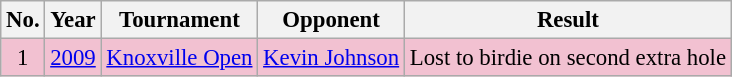<table class="wikitable" style="font-size:95%;">
<tr>
<th>No.</th>
<th>Year</th>
<th>Tournament</th>
<th>Opponent</th>
<th>Result</th>
</tr>
<tr style="background:#F2C1D1;">
<td align=center>1</td>
<td><a href='#'>2009</a></td>
<td><a href='#'>Knoxville Open</a></td>
<td> <a href='#'>Kevin Johnson</a></td>
<td>Lost to birdie on second extra hole</td>
</tr>
</table>
